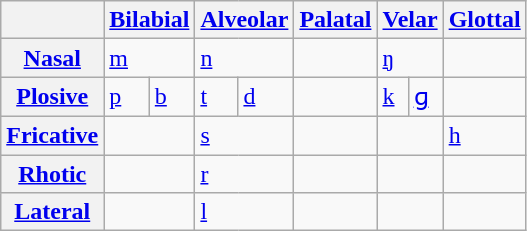<table class="wikitable">
<tr>
<th></th>
<th colspan="2"><a href='#'>Bilabial</a></th>
<th colspan="2"><a href='#'>Alveolar</a></th>
<th><a href='#'>Palatal</a></th>
<th colspan="2"><a href='#'>Velar</a></th>
<th><a href='#'>Glottal</a></th>
</tr>
<tr>
<th><a href='#'>Nasal</a></th>
<td colspan="2"><a href='#'>m</a></td>
<td colspan="2"><a href='#'>n</a></td>
<td></td>
<td colspan="2"><a href='#'>ŋ</a> <ng></td>
<td></td>
</tr>
<tr>
<th><a href='#'>Plosive</a></th>
<td><a href='#'>p</a></td>
<td><a href='#'>b</a></td>
<td><a href='#'>t</a></td>
<td><a href='#'>d</a></td>
<td></td>
<td><a href='#'>k</a></td>
<td><a href='#'>ɡ</a></td>
<td></td>
</tr>
<tr>
<th><a href='#'>Fricative</a></th>
<td colspan="2"></td>
<td colspan="2"><a href='#'>s</a></td>
<td></td>
<td colspan="2"></td>
<td><a href='#'>h</a></td>
</tr>
<tr>
<th><a href='#'>Rhotic</a></th>
<td colspan="2"></td>
<td colspan="2"><a href='#'>r</a></td>
<td></td>
<td colspan="2"></td>
<td></td>
</tr>
<tr>
<th><a href='#'>Lateral</a></th>
<td colspan="2"></td>
<td colspan="2"><a href='#'>l</a></td>
<td></td>
<td colspan="2"></td>
<td></td>
</tr>
</table>
